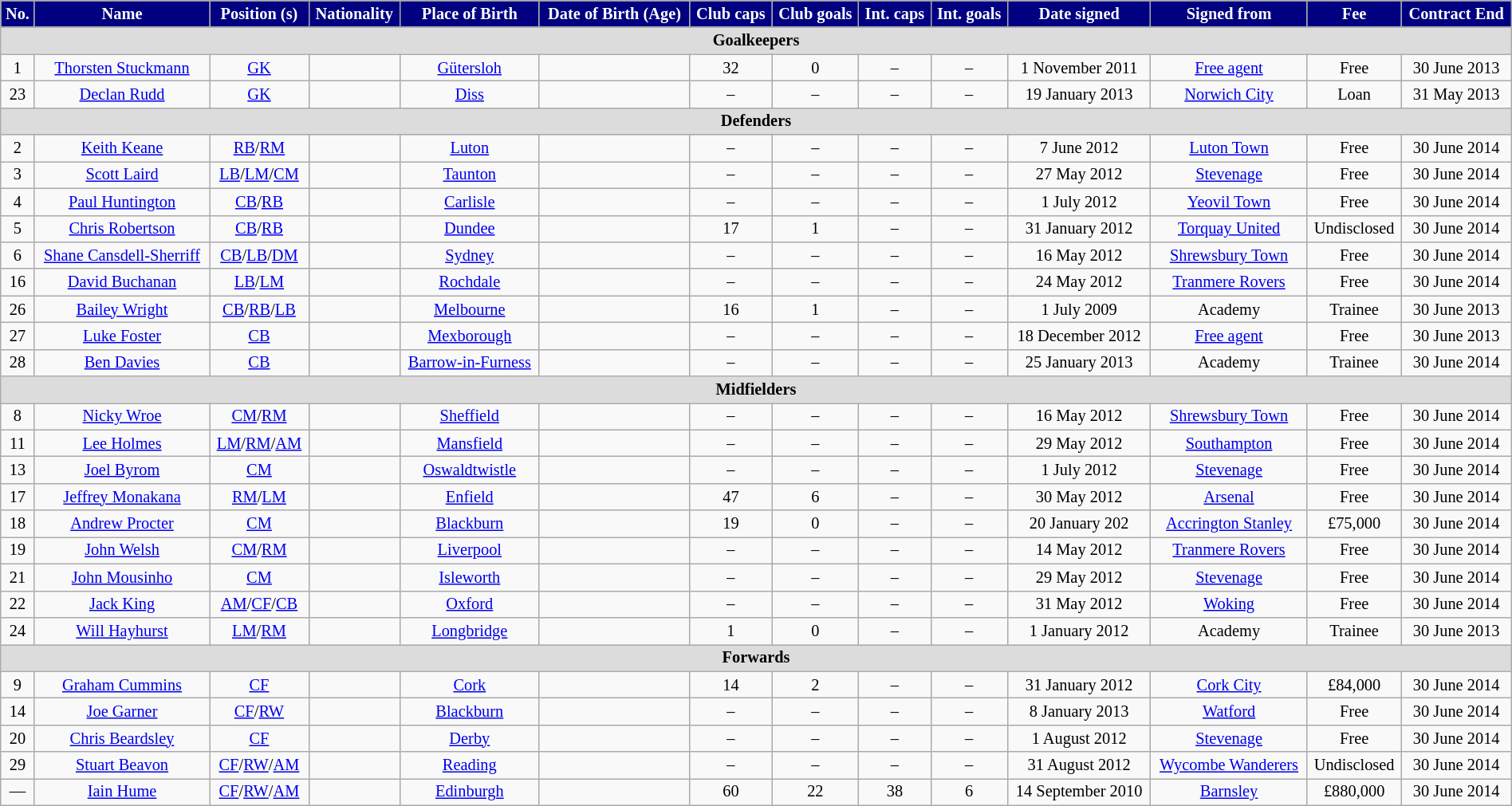<table class="wikitable" style="text-align:center; font-size:85%; width:100%;">
<tr>
<th style="background:navy; color:#fff; text-align:center;">No.</th>
<th style="background:navy; color:#fff; text-align:center;">Name</th>
<th style="background:navy; color:#fff; text-align:center;">Position (s)</th>
<th style="background:navy; color:#fff; text-align:center;">Nationality</th>
<th style="background:navy; color:#fff; text-align:center;">Place of Birth</th>
<th style="background:navy; color:#fff; text-align:center;">Date of Birth (Age)</th>
<th style="background:navy; color:#fff; text-align:center;">Club caps</th>
<th style="background:navy; color:#fff; text-align:center;">Club goals</th>
<th style="background:navy; color:#fff; text-align:center;">Int. caps</th>
<th style="background:navy; color:#fff; text-align:center;">Int. goals</th>
<th style="background:navy; color:#fff; text-align:center;">Date signed</th>
<th style="background:navy; color:#fff; text-align:center;">Signed from</th>
<th style="background:navy; color:#fff; text-align:center;">Fee</th>
<th style="background:navy; color:#fff; text-align:center;">Contract End</th>
</tr>
<tr>
<th colspan="14" style="background:#dcdcdc; text-align:center;">Goalkeepers</th>
</tr>
<tr>
<td>1</td>
<td><a href='#'>Thorsten Stuckmann</a></td>
<td><a href='#'>GK</a></td>
<td></td>
<td><a href='#'>Gütersloh</a></td>
<td></td>
<td>32</td>
<td>0</td>
<td>–</td>
<td>–</td>
<td>1 November 2011</td>
<td><a href='#'>Free agent</a></td>
<td>Free</td>
<td>30 June 2013</td>
</tr>
<tr>
<td>23</td>
<td><a href='#'>Declan Rudd</a></td>
<td><a href='#'>GK</a></td>
<td></td>
<td><a href='#'>Diss</a></td>
<td></td>
<td>–</td>
<td>–</td>
<td>–</td>
<td>–</td>
<td>19 January 2013</td>
<td><a href='#'>Norwich City</a></td>
<td>Loan</td>
<td>31 May 2013</td>
</tr>
<tr>
<th colspan="14" style="background:#dcdcdc; text-align:center;">Defenders</th>
</tr>
<tr>
<td>2</td>
<td><a href='#'>Keith Keane</a></td>
<td><a href='#'>RB</a>/<a href='#'>RM</a></td>
<td></td>
<td><a href='#'>Luton</a> </td>
<td></td>
<td>–</td>
<td>–</td>
<td>–</td>
<td>–</td>
<td>7 June 2012</td>
<td><a href='#'>Luton Town</a></td>
<td>Free</td>
<td>30 June 2014</td>
</tr>
<tr>
<td>3</td>
<td><a href='#'>Scott Laird</a></td>
<td><a href='#'>LB</a>/<a href='#'>LM</a>/<a href='#'>CM</a></td>
<td></td>
<td><a href='#'>Taunton</a></td>
<td></td>
<td>–</td>
<td>–</td>
<td>–</td>
<td>–</td>
<td>27 May 2012</td>
<td><a href='#'>Stevenage</a></td>
<td>Free</td>
<td>30 June 2014</td>
</tr>
<tr>
<td>4</td>
<td><a href='#'>Paul Huntington</a></td>
<td><a href='#'>CB</a>/<a href='#'>RB</a></td>
<td></td>
<td><a href='#'>Carlisle</a></td>
<td></td>
<td>–</td>
<td>–</td>
<td>–</td>
<td>–</td>
<td>1 July 2012</td>
<td><a href='#'>Yeovil Town</a></td>
<td>Free</td>
<td>30 June 2014</td>
</tr>
<tr>
<td>5</td>
<td><a href='#'>Chris Robertson</a></td>
<td><a href='#'>CB</a>/<a href='#'>RB</a></td>
<td></td>
<td><a href='#'>Dundee</a></td>
<td></td>
<td>17</td>
<td>1</td>
<td>–</td>
<td>–</td>
<td>31 January 2012</td>
<td><a href='#'>Torquay United</a></td>
<td>Undisclosed</td>
<td>30 June 2014</td>
</tr>
<tr>
<td>6</td>
<td><a href='#'>Shane Cansdell-Sherriff</a></td>
<td><a href='#'>CB</a>/<a href='#'>LB</a>/<a href='#'>DM</a></td>
<td></td>
<td><a href='#'>Sydney</a></td>
<td></td>
<td>–</td>
<td>–</td>
<td>–</td>
<td>–</td>
<td>16 May 2012</td>
<td><a href='#'>Shrewsbury Town</a></td>
<td>Free</td>
<td>30 June 2014</td>
</tr>
<tr>
<td>16</td>
<td><a href='#'>David Buchanan</a></td>
<td><a href='#'>LB</a>/<a href='#'>LM</a></td>
<td></td>
<td><a href='#'>Rochdale</a></td>
<td></td>
<td>–</td>
<td>–</td>
<td>–</td>
<td>–</td>
<td>24 May 2012</td>
<td><a href='#'>Tranmere Rovers</a></td>
<td>Free</td>
<td>30 June 2014</td>
</tr>
<tr>
<td>26</td>
<td><a href='#'>Bailey Wright</a></td>
<td><a href='#'>CB</a>/<a href='#'>RB</a>/<a href='#'>LB</a></td>
<td></td>
<td><a href='#'>Melbourne</a></td>
<td></td>
<td>16</td>
<td>1</td>
<td>–</td>
<td>–</td>
<td>1 July 2009</td>
<td>Academy</td>
<td>Trainee</td>
<td>30 June 2013</td>
</tr>
<tr>
<td>27</td>
<td><a href='#'>Luke Foster</a></td>
<td><a href='#'>CB</a></td>
<td></td>
<td><a href='#'>Mexborough</a></td>
<td></td>
<td>–</td>
<td>–</td>
<td>–</td>
<td>–</td>
<td>18 December 2012</td>
<td><a href='#'>Free agent</a></td>
<td>Free</td>
<td>30 June 2013</td>
</tr>
<tr>
<td>28</td>
<td><a href='#'>Ben Davies</a></td>
<td><a href='#'>CB</a></td>
<td></td>
<td><a href='#'>Barrow-in-Furness</a></td>
<td></td>
<td>–</td>
<td>–</td>
<td>–</td>
<td>–</td>
<td>25 January 2013</td>
<td>Academy</td>
<td>Trainee</td>
<td>30 June 2014</td>
</tr>
<tr>
<th colspan="14" style="background:#dcdcdc; text-align:center;">Midfielders</th>
</tr>
<tr>
<td>8</td>
<td><a href='#'>Nicky Wroe</a></td>
<td><a href='#'>CM</a>/<a href='#'>RM</a></td>
<td></td>
<td><a href='#'>Sheffield</a></td>
<td></td>
<td>–</td>
<td>–</td>
<td>–</td>
<td>–</td>
<td>16 May 2012</td>
<td><a href='#'>Shrewsbury Town</a></td>
<td>Free</td>
<td>30 June 2014</td>
</tr>
<tr>
<td>11</td>
<td><a href='#'>Lee Holmes</a></td>
<td><a href='#'>LM</a>/<a href='#'>RM</a>/<a href='#'>AM</a></td>
<td></td>
<td><a href='#'>Mansfield</a></td>
<td></td>
<td>–</td>
<td>–</td>
<td>–</td>
<td>–</td>
<td>29 May 2012</td>
<td><a href='#'>Southampton</a></td>
<td>Free</td>
<td>30 June 2014</td>
</tr>
<tr>
<td>13</td>
<td><a href='#'>Joel Byrom</a></td>
<td><a href='#'>CM</a></td>
<td></td>
<td><a href='#'>Oswaldtwistle</a></td>
<td></td>
<td>–</td>
<td>–</td>
<td>–</td>
<td>–</td>
<td>1 July 2012</td>
<td><a href='#'>Stevenage</a></td>
<td>Free</td>
<td>30 June 2014</td>
</tr>
<tr>
<td>17</td>
<td><a href='#'>Jeffrey Monakana</a></td>
<td><a href='#'>RM</a>/<a href='#'>LM</a></td>
<td></td>
<td><a href='#'>Enfield</a></td>
<td></td>
<td>47</td>
<td>6</td>
<td>–</td>
<td>–</td>
<td>30 May 2012</td>
<td><a href='#'>Arsenal</a></td>
<td>Free</td>
<td>30 June 2014</td>
</tr>
<tr>
<td>18</td>
<td><a href='#'>Andrew Procter</a></td>
<td><a href='#'>CM</a></td>
<td></td>
<td><a href='#'>Blackburn</a></td>
<td></td>
<td>19</td>
<td>0</td>
<td>–</td>
<td>–</td>
<td>20 January 202</td>
<td><a href='#'>Accrington Stanley</a></td>
<td>£75,000</td>
<td>30 June 2014</td>
</tr>
<tr>
<td>19</td>
<td><a href='#'>John Welsh</a></td>
<td><a href='#'>CM</a>/<a href='#'>RM</a></td>
<td></td>
<td><a href='#'>Liverpool</a></td>
<td></td>
<td>–</td>
<td>–</td>
<td>–</td>
<td>–</td>
<td>14 May 2012</td>
<td><a href='#'>Tranmere Rovers</a></td>
<td>Free</td>
<td>30 June 2014</td>
</tr>
<tr>
<td>21</td>
<td><a href='#'>John Mousinho</a></td>
<td><a href='#'>CM</a></td>
<td></td>
<td><a href='#'>Isleworth</a></td>
<td></td>
<td>–</td>
<td>–</td>
<td>–</td>
<td>–</td>
<td>29 May 2012</td>
<td><a href='#'>Stevenage</a></td>
<td>Free</td>
<td>30 June 2014</td>
</tr>
<tr>
<td>22</td>
<td><a href='#'>Jack King</a></td>
<td><a href='#'>AM</a>/<a href='#'>CF</a>/<a href='#'>CB</a></td>
<td></td>
<td><a href='#'>Oxford</a></td>
<td></td>
<td>–</td>
<td>–</td>
<td>–</td>
<td>–</td>
<td>31 May 2012</td>
<td><a href='#'>Woking</a></td>
<td>Free</td>
<td>30 June 2014</td>
</tr>
<tr>
<td>24</td>
<td><a href='#'>Will Hayhurst</a></td>
<td><a href='#'>LM</a>/<a href='#'>RM</a></td>
<td></td>
<td><a href='#'>Longbridge</a></td>
<td></td>
<td>1</td>
<td>0</td>
<td>–</td>
<td>–</td>
<td>1 January 2012</td>
<td>Academy</td>
<td>Trainee</td>
<td>30 June 2013</td>
</tr>
<tr>
<th colspan="14" style="background:#dcdcdc; text-align:center;">Forwards</th>
</tr>
<tr>
<td>9</td>
<td><a href='#'>Graham Cummins</a></td>
<td><a href='#'>CF</a></td>
<td></td>
<td><a href='#'>Cork</a></td>
<td></td>
<td>14</td>
<td>2</td>
<td>–</td>
<td>–</td>
<td>31 January 2012</td>
<td><a href='#'>Cork City</a></td>
<td>£84,000</td>
<td>30 June 2014</td>
</tr>
<tr>
<td>14</td>
<td><a href='#'>Joe Garner</a></td>
<td><a href='#'>CF</a>/<a href='#'>RW</a></td>
<td></td>
<td><a href='#'>Blackburn</a></td>
<td></td>
<td>–</td>
<td>–</td>
<td>–</td>
<td>–</td>
<td>8 January 2013</td>
<td><a href='#'>Watford</a></td>
<td>Free</td>
<td>30 June 2014</td>
</tr>
<tr>
<td>20</td>
<td><a href='#'>Chris Beardsley</a></td>
<td><a href='#'>CF</a></td>
<td></td>
<td><a href='#'>Derby</a></td>
<td></td>
<td>–</td>
<td>–</td>
<td>–</td>
<td>–</td>
<td>1 August 2012</td>
<td><a href='#'>Stevenage</a></td>
<td>Free</td>
<td>30 June 2014</td>
</tr>
<tr>
<td>29</td>
<td><a href='#'>Stuart Beavon</a></td>
<td><a href='#'>CF</a>/<a href='#'>RW</a>/<a href='#'>AM</a></td>
<td></td>
<td><a href='#'>Reading</a></td>
<td></td>
<td>–</td>
<td>–</td>
<td>–</td>
<td>–</td>
<td>31 August 2012</td>
<td><a href='#'>Wycombe Wanderers</a></td>
<td>Undisclosed</td>
<td>30 June 2014</td>
</tr>
<tr>
<td>—</td>
<td><a href='#'>Iain Hume</a></td>
<td><a href='#'>CF</a>/<a href='#'>RW</a>/<a href='#'>AM</a></td>
<td></td>
<td><a href='#'>Edinburgh</a></td>
<td></td>
<td>60</td>
<td>22</td>
<td>38</td>
<td>6</td>
<td>14 September 2010</td>
<td><a href='#'>Barnsley</a></td>
<td>£880,000</td>
<td>30 June 2014</td>
</tr>
</table>
